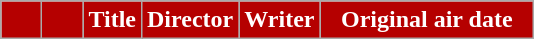<table class=wikitable style="background:#FFFFFF">
<tr style="color:#FFFFFF">
<th style="background:#B50000; width:20px"></th>
<th style="background:#B50000; width:20px"></th>
<th style="background:#B50000">Title</th>
<th style="background:#B50000">Director</th>
<th style="background:#B50000">Writer</th>
<th style="background:#B50000; width:135px">Original air date<br>
























</th>
</tr>
</table>
